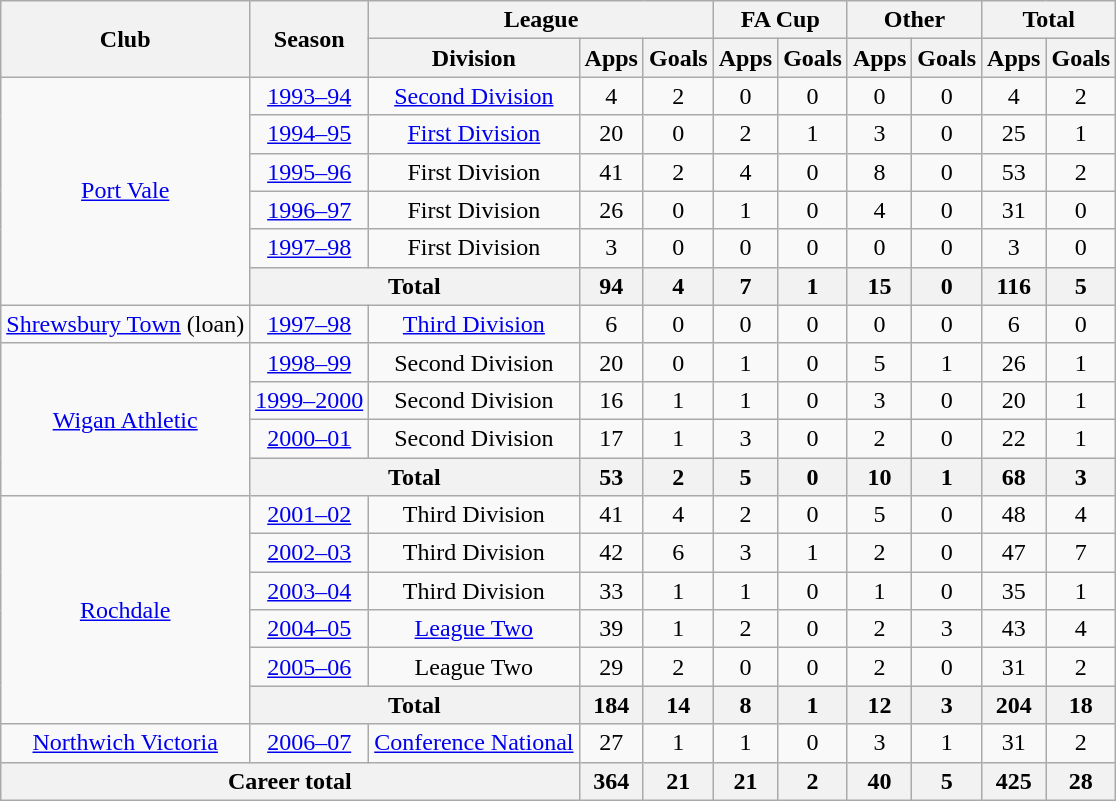<table class="wikitable" style="text-align: center;">
<tr>
<th rowspan="2">Club</th>
<th rowspan="2">Season</th>
<th colspan="3">League</th>
<th colspan="2">FA Cup</th>
<th colspan="2">Other</th>
<th colspan="2">Total</th>
</tr>
<tr>
<th>Division</th>
<th>Apps</th>
<th>Goals</th>
<th>Apps</th>
<th>Goals</th>
<th>Apps</th>
<th>Goals</th>
<th>Apps</th>
<th>Goals</th>
</tr>
<tr>
<td rowspan="6"><a href='#'>Port Vale</a></td>
<td><a href='#'>1993–94</a></td>
<td><a href='#'>Second Division</a></td>
<td>4</td>
<td>2</td>
<td>0</td>
<td>0</td>
<td>0</td>
<td>0</td>
<td>4</td>
<td>2</td>
</tr>
<tr>
<td><a href='#'>1994–95</a></td>
<td><a href='#'>First Division</a></td>
<td>20</td>
<td>0</td>
<td>2</td>
<td>1</td>
<td>3</td>
<td>0</td>
<td>25</td>
<td>1</td>
</tr>
<tr>
<td><a href='#'>1995–96</a></td>
<td>First Division</td>
<td>41</td>
<td>2</td>
<td>4</td>
<td>0</td>
<td>8</td>
<td>0</td>
<td>53</td>
<td>2</td>
</tr>
<tr>
<td><a href='#'>1996–97</a></td>
<td>First Division</td>
<td>26</td>
<td>0</td>
<td>1</td>
<td>0</td>
<td>4</td>
<td>0</td>
<td>31</td>
<td>0</td>
</tr>
<tr>
<td><a href='#'>1997–98</a></td>
<td>First Division</td>
<td>3</td>
<td>0</td>
<td>0</td>
<td>0</td>
<td>0</td>
<td>0</td>
<td>3</td>
<td>0</td>
</tr>
<tr>
<th colspan="2">Total</th>
<th>94</th>
<th>4</th>
<th>7</th>
<th>1</th>
<th>15</th>
<th>0</th>
<th>116</th>
<th>5</th>
</tr>
<tr>
<td><a href='#'>Shrewsbury Town</a> (loan)</td>
<td><a href='#'>1997–98</a></td>
<td><a href='#'>Third Division</a></td>
<td>6</td>
<td>0</td>
<td>0</td>
<td>0</td>
<td>0</td>
<td>0</td>
<td>6</td>
<td>0</td>
</tr>
<tr>
<td rowspan="4"><a href='#'>Wigan Athletic</a></td>
<td><a href='#'>1998–99</a></td>
<td>Second Division</td>
<td>20</td>
<td>0</td>
<td>1</td>
<td>0</td>
<td>5</td>
<td>1</td>
<td>26</td>
<td>1</td>
</tr>
<tr>
<td><a href='#'>1999–2000</a></td>
<td>Second Division</td>
<td>16</td>
<td>1</td>
<td>1</td>
<td>0</td>
<td>3</td>
<td>0</td>
<td>20</td>
<td>1</td>
</tr>
<tr>
<td><a href='#'>2000–01</a></td>
<td>Second Division</td>
<td>17</td>
<td>1</td>
<td>3</td>
<td>0</td>
<td>2</td>
<td>0</td>
<td>22</td>
<td>1</td>
</tr>
<tr>
<th colspan="2">Total</th>
<th>53</th>
<th>2</th>
<th>5</th>
<th>0</th>
<th>10</th>
<th>1</th>
<th>68</th>
<th>3</th>
</tr>
<tr>
<td rowspan="6"><a href='#'>Rochdale</a></td>
<td><a href='#'>2001–02</a></td>
<td>Third Division</td>
<td>41</td>
<td>4</td>
<td>2</td>
<td>0</td>
<td>5</td>
<td>0</td>
<td>48</td>
<td>4</td>
</tr>
<tr>
<td><a href='#'>2002–03</a></td>
<td>Third Division</td>
<td>42</td>
<td>6</td>
<td>3</td>
<td>1</td>
<td>2</td>
<td>0</td>
<td>47</td>
<td>7</td>
</tr>
<tr>
<td><a href='#'>2003–04</a></td>
<td>Third Division</td>
<td>33</td>
<td>1</td>
<td>1</td>
<td>0</td>
<td>1</td>
<td>0</td>
<td>35</td>
<td>1</td>
</tr>
<tr>
<td><a href='#'>2004–05</a></td>
<td><a href='#'>League Two</a></td>
<td>39</td>
<td>1</td>
<td>2</td>
<td>0</td>
<td>2</td>
<td>3</td>
<td>43</td>
<td>4</td>
</tr>
<tr>
<td><a href='#'>2005–06</a></td>
<td>League Two</td>
<td>29</td>
<td>2</td>
<td>0</td>
<td>0</td>
<td>2</td>
<td>0</td>
<td>31</td>
<td>2</td>
</tr>
<tr>
<th colspan="2">Total</th>
<th>184</th>
<th>14</th>
<th>8</th>
<th>1</th>
<th>12</th>
<th>3</th>
<th>204</th>
<th>18</th>
</tr>
<tr>
<td><a href='#'>Northwich Victoria</a></td>
<td><a href='#'>2006–07</a></td>
<td><a href='#'>Conference National</a></td>
<td>27</td>
<td>1</td>
<td>1</td>
<td>0</td>
<td>3</td>
<td>1</td>
<td>31</td>
<td>2</td>
</tr>
<tr>
<th colspan="3">Career total</th>
<th>364</th>
<th>21</th>
<th>21</th>
<th>2</th>
<th>40</th>
<th>5</th>
<th>425</th>
<th>28</th>
</tr>
</table>
